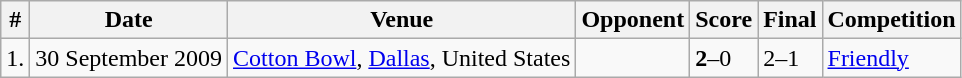<table class="wikitable collapsible">
<tr>
<th>#</th>
<th>Date</th>
<th>Venue</th>
<th>Opponent</th>
<th>Score</th>
<th>Final</th>
<th>Competition</th>
</tr>
<tr>
<td>1.</td>
<td>30 September 2009</td>
<td><a href='#'>Cotton Bowl</a>, <a href='#'>Dallas</a>, United States</td>
<td></td>
<td><strong>2</strong>–0</td>
<td>2–1</td>
<td><a href='#'>Friendly</a></td>
</tr>
</table>
